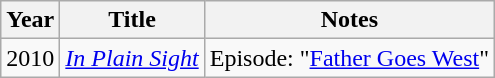<table class="wikitable sortable">
<tr>
<th>Year</th>
<th>Title</th>
<th class="unsortable">Notes</th>
</tr>
<tr>
<td>2010</td>
<td><em><a href='#'>In Plain Sight</a></em></td>
<td>Episode: "<a href='#'>Father Goes West</a>"</td>
</tr>
</table>
